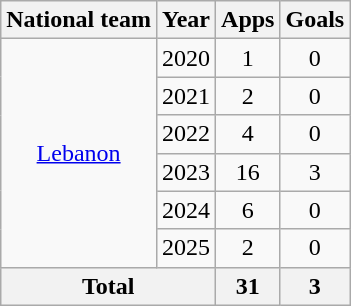<table class="wikitable" style="text-align:center">
<tr>
<th>National team</th>
<th>Year</th>
<th>Apps</th>
<th>Goals</th>
</tr>
<tr>
<td rowspan="6"><a href='#'>Lebanon</a></td>
<td>2020</td>
<td>1</td>
<td>0</td>
</tr>
<tr>
<td>2021</td>
<td>2</td>
<td>0</td>
</tr>
<tr>
<td>2022</td>
<td>4</td>
<td>0</td>
</tr>
<tr>
<td>2023</td>
<td>16</td>
<td>3</td>
</tr>
<tr>
<td>2024</td>
<td>6</td>
<td>0</td>
</tr>
<tr>
<td>2025</td>
<td>2</td>
<td>0</td>
</tr>
<tr>
<th colspan="2">Total</th>
<th>31</th>
<th>3</th>
</tr>
</table>
